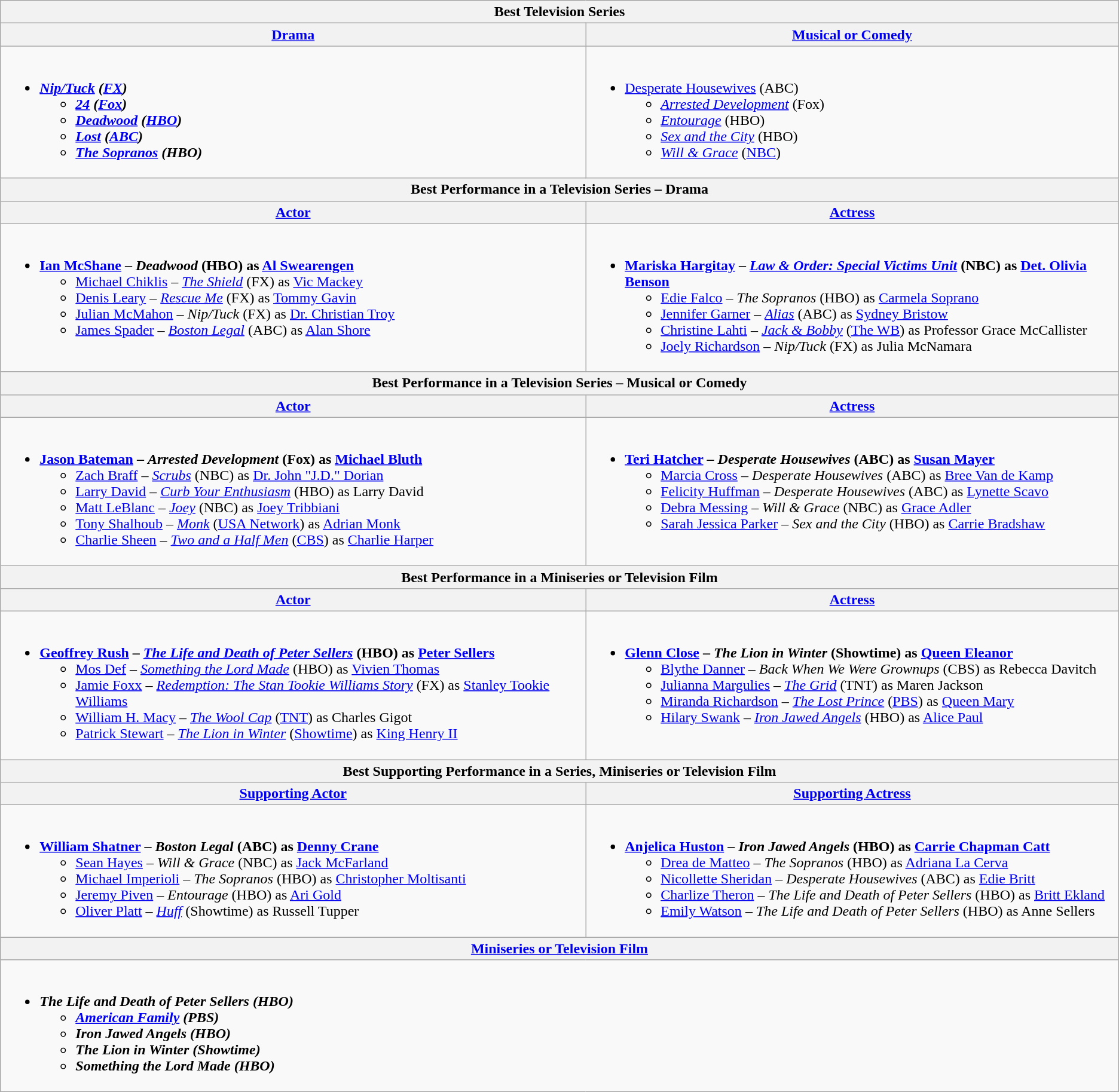<table class=wikitable style="width=100%">
<tr>
<th colspan=2>Best Television Series</th>
</tr>
<tr>
<th style="width=50%"><a href='#'>Drama</a></th>
<th style="width=50%"><a href='#'>Musical or Comedy</a></th>
</tr>
<tr>
<td valign="top"><br><ul><li><strong><em><a href='#'>Nip/Tuck</a><em> (<a href='#'>FX</a>)<strong><ul><li></em><a href='#'>24</a><em> (<a href='#'>Fox</a>)</li><li></em><a href='#'>Deadwood</a><em> (<a href='#'>HBO</a>)</li><li></em><a href='#'>Lost</a><em> (<a href='#'>ABC</a>)</li><li></em><a href='#'>The Sopranos</a><em> (HBO)</li></ul></li></ul></td>
<td valign="top"><br><ul><li></em></strong><a href='#'>Desperate Housewives</a></em> (ABC)</strong><ul><li><em><a href='#'>Arrested Development</a></em> (Fox)</li><li><em><a href='#'>Entourage</a></em> (HBO)</li><li><em><a href='#'>Sex and the City</a></em> (HBO)</li><li><em><a href='#'>Will & Grace</a></em> (<a href='#'>NBC</a>)</li></ul></li></ul></td>
</tr>
<tr>
<th colspan=2>Best Performance in a Television Series – Drama</th>
</tr>
<tr>
<th><a href='#'>Actor</a></th>
<th><a href='#'>Actress</a></th>
</tr>
<tr>
<td valign="top"><br><ul><li><strong><a href='#'>Ian McShane</a> – <em>Deadwood</em> (HBO) as <a href='#'>Al Swearengen</a></strong><ul><li><a href='#'>Michael Chiklis</a> – <em><a href='#'>The Shield</a></em> (FX) as <a href='#'>Vic Mackey</a></li><li><a href='#'>Denis Leary</a> – <em><a href='#'>Rescue Me</a></em> (FX) as <a href='#'>Tommy Gavin</a></li><li><a href='#'>Julian McMahon</a> – <em>Nip/Tuck</em>  (FX) as <a href='#'>Dr. Christian Troy</a></li><li><a href='#'>James Spader</a> – <em><a href='#'>Boston Legal</a></em> (ABC) as <a href='#'>Alan Shore</a></li></ul></li></ul></td>
<td valign="top"><br><ul><li><strong><a href='#'>Mariska Hargitay</a> – <em><a href='#'>Law & Order: Special Victims Unit</a></em> (NBC) as <a href='#'>Det. Olivia Benson</a></strong><ul><li><a href='#'>Edie Falco</a> – <em>The Sopranos</em> (HBO) as <a href='#'>Carmela Soprano</a></li><li><a href='#'>Jennifer Garner</a> – <em><a href='#'>Alias</a></em> (ABC) as <a href='#'>Sydney Bristow</a></li><li><a href='#'>Christine Lahti</a> – <em><a href='#'>Jack & Bobby</a></em> (<a href='#'>The WB</a>) as Professor Grace McCallister</li><li><a href='#'>Joely Richardson</a> – <em>Nip/Tuck</em> (FX) as Julia McNamara</li></ul></li></ul></td>
</tr>
<tr>
<th colspan=2>Best Performance in a Television Series – Musical or Comedy</th>
</tr>
<tr>
<th><a href='#'>Actor</a></th>
<th><a href='#'>Actress</a></th>
</tr>
<tr>
<td valign="top"><br><ul><li><strong><a href='#'>Jason Bateman</a> – <em>Arrested Development</em> (Fox) as <a href='#'>Michael Bluth</a></strong><ul><li><a href='#'>Zach Braff</a> – <em><a href='#'>Scrubs</a></em> (NBC) as <a href='#'>Dr. John "J.D." Dorian</a></li><li><a href='#'>Larry David</a> – <em><a href='#'>Curb Your Enthusiasm</a></em> (HBO) as Larry David</li><li><a href='#'>Matt LeBlanc</a> – <em><a href='#'>Joey</a></em> (NBC) as <a href='#'>Joey Tribbiani</a></li><li><a href='#'>Tony Shalhoub</a> – <em><a href='#'>Monk</a></em> (<a href='#'>USA Network</a>) as <a href='#'>Adrian Monk</a></li><li><a href='#'>Charlie Sheen</a> – <em><a href='#'>Two and a Half Men</a></em> (<a href='#'>CBS</a>) as <a href='#'>Charlie Harper</a></li></ul></li></ul></td>
<td valign="top"><br><ul><li><strong><a href='#'>Teri Hatcher</a> – <em>Desperate Housewives</em> (ABC) as <a href='#'>Susan Mayer</a></strong><ul><li><a href='#'>Marcia Cross</a> – <em>Desperate Housewives</em> (ABC) as <a href='#'>Bree Van de Kamp</a></li><li><a href='#'>Felicity Huffman</a> – <em>Desperate Housewives</em> (ABC) as <a href='#'>Lynette Scavo</a></li><li><a href='#'>Debra Messing</a> – <em>Will & Grace</em> (NBC) as <a href='#'>Grace Adler</a></li><li><a href='#'>Sarah Jessica Parker</a> – <em>Sex and the City</em> (HBO) as <a href='#'>Carrie Bradshaw</a></li></ul></li></ul></td>
</tr>
<tr>
<th colspan=2>Best Performance in a Miniseries or Television Film</th>
</tr>
<tr>
<th><a href='#'>Actor</a></th>
<th><a href='#'>Actress</a></th>
</tr>
<tr>
<td valign="top"><br><ul><li><strong><a href='#'>Geoffrey Rush</a> – <em><a href='#'>The Life and Death of Peter Sellers</a></em> (HBO) as <a href='#'>Peter Sellers</a></strong><ul><li><a href='#'>Mos Def</a> – <em><a href='#'>Something the Lord Made</a></em> (HBO) as <a href='#'>Vivien Thomas</a></li><li><a href='#'>Jamie Foxx</a> – <em><a href='#'>Redemption: The Stan Tookie Williams Story</a></em> (FX) as <a href='#'>Stanley Tookie Williams</a></li><li><a href='#'>William H. Macy</a> – <em><a href='#'>The Wool Cap</a></em> (<a href='#'>TNT</a>) as Charles Gigot</li><li><a href='#'>Patrick Stewart</a> – <em><a href='#'>The Lion in Winter</a></em> (<a href='#'>Showtime</a>) as <a href='#'>King Henry II</a></li></ul></li></ul></td>
<td valign="top"><br><ul><li><strong><a href='#'>Glenn Close</a> – <em>The Lion in Winter</em> (Showtime) as <a href='#'>Queen Eleanor</a></strong><ul><li><a href='#'>Blythe Danner</a> – <em>Back When We Were Grownups</em> (CBS) as Rebecca Davitch</li><li><a href='#'>Julianna Margulies</a> – <em><a href='#'>The Grid</a></em> (TNT) as Maren Jackson</li><li><a href='#'>Miranda Richardson</a> – <em><a href='#'>The Lost Prince</a></em> (<a href='#'>PBS</a>) as <a href='#'>Queen Mary</a></li><li><a href='#'>Hilary Swank</a> – <em><a href='#'>Iron Jawed Angels</a></em> (HBO) as <a href='#'>Alice Paul</a></li></ul></li></ul></td>
</tr>
<tr>
<th colspan=2>Best Supporting Performance in a Series, Miniseries or Television Film</th>
</tr>
<tr>
<th><a href='#'>Supporting Actor</a></th>
<th><a href='#'>Supporting Actress</a></th>
</tr>
<tr>
<td valign="top"><br><ul><li><strong><a href='#'>William Shatner</a> – <em>Boston Legal</em> (ABC) as <a href='#'>Denny Crane</a></strong><ul><li><a href='#'>Sean Hayes</a> – <em>Will & Grace</em> (NBC) as <a href='#'>Jack McFarland</a></li><li><a href='#'>Michael Imperioli</a> – <em>The Sopranos</em> (HBO) as <a href='#'>Christopher Moltisanti</a></li><li><a href='#'>Jeremy Piven</a> – <em>Entourage</em> (HBO) as <a href='#'>Ari Gold</a></li><li><a href='#'>Oliver Platt</a> – <em><a href='#'>Huff</a></em> (Showtime) as Russell Tupper</li></ul></li></ul></td>
<td valign="top"><br><ul><li><strong><a href='#'>Anjelica Huston</a> – <em>Iron Jawed Angels</em> (HBO) as <a href='#'>Carrie Chapman Catt</a></strong><ul><li><a href='#'>Drea de Matteo</a> – <em>The Sopranos</em>  (HBO) as <a href='#'>Adriana La Cerva</a></li><li><a href='#'>Nicollette Sheridan</a> – <em>Desperate Housewives</em> (ABC) as <a href='#'>Edie Britt</a></li><li><a href='#'>Charlize Theron</a> – <em>The Life and Death of Peter Sellers</em> (HBO) as <a href='#'>Britt Ekland</a></li><li><a href='#'>Emily Watson</a> – <em>The Life and Death of Peter Sellers</em> (HBO) as Anne Sellers</li></ul></li></ul></td>
</tr>
<tr>
<th colspan="2"><a href='#'>Miniseries or Television Film</a></th>
</tr>
<tr>
<td colspan="2" valign="top"><br><ul><li><strong><em>The Life and Death of Peter Sellers<em> (HBO)<strong><ul><li></em><a href='#'>American Family</a><em> (PBS)</li><li></em>Iron Jawed Angels<em> (HBO)</li><li></em>The Lion in Winter<em> (Showtime)</li><li></em>Something the Lord Made<em> (HBO)</li></ul></li></ul></td>
</tr>
</table>
